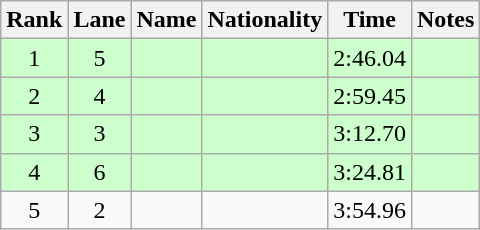<table class="wikitable sortable" style="text-align:center">
<tr>
<th>Rank</th>
<th>Lane</th>
<th>Name</th>
<th>Nationality</th>
<th>Time</th>
<th>Notes</th>
</tr>
<tr bgcolor=ccffcc>
<td>1</td>
<td>5</td>
<td align=left></td>
<td align=left></td>
<td>2:46.04</td>
<td><strong></strong></td>
</tr>
<tr bgcolor=ccffcc>
<td>2</td>
<td>4</td>
<td align=left></td>
<td align=left></td>
<td>2:59.45</td>
<td><strong></strong></td>
</tr>
<tr bgcolor=ccffcc>
<td>3</td>
<td>3</td>
<td align=left></td>
<td align=left></td>
<td>3:12.70</td>
<td><strong></strong></td>
</tr>
<tr bgcolor=ccffcc>
<td>4</td>
<td>6</td>
<td align=left></td>
<td align=left></td>
<td>3:24.81</td>
<td><strong></strong></td>
</tr>
<tr>
<td>5</td>
<td>2</td>
<td align=left></td>
<td align=left></td>
<td>3:54.96</td>
<td></td>
</tr>
</table>
